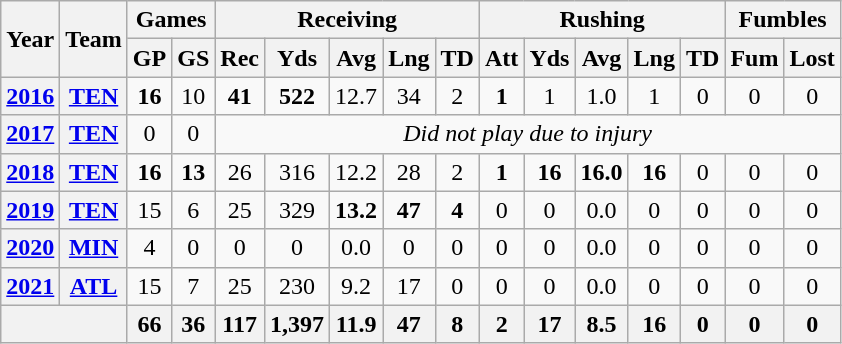<table class=wikitable style="text-align:center;">
<tr>
<th rowspan="2">Year</th>
<th rowspan="2">Team</th>
<th colspan="2">Games</th>
<th colspan="5">Receiving</th>
<th colspan="5">Rushing</th>
<th colspan="2">Fumbles</th>
</tr>
<tr>
<th>GP</th>
<th>GS</th>
<th>Rec</th>
<th>Yds</th>
<th>Avg</th>
<th>Lng</th>
<th>TD</th>
<th>Att</th>
<th>Yds</th>
<th>Avg</th>
<th>Lng</th>
<th>TD</th>
<th>Fum</th>
<th>Lost</th>
</tr>
<tr>
<th><a href='#'>2016</a></th>
<th><a href='#'>TEN</a></th>
<td><strong>16</strong></td>
<td>10</td>
<td><strong>41</strong></td>
<td><strong>522</strong></td>
<td>12.7</td>
<td>34</td>
<td>2</td>
<td><strong>1</strong></td>
<td>1</td>
<td>1.0</td>
<td>1</td>
<td>0</td>
<td>0</td>
<td>0</td>
</tr>
<tr>
<th><a href='#'>2017</a></th>
<th><a href='#'>TEN</a></th>
<td>0</td>
<td>0</td>
<td colspan="12"><em>Did not play due to injury</em></td>
</tr>
<tr>
<th><a href='#'>2018</a></th>
<th><a href='#'>TEN</a></th>
<td><strong>16</strong></td>
<td><strong>13</strong></td>
<td>26</td>
<td>316</td>
<td>12.2</td>
<td>28</td>
<td>2</td>
<td><strong>1</strong></td>
<td><strong>16</strong></td>
<td><strong>16.0</strong></td>
<td><strong>16</strong></td>
<td>0</td>
<td>0</td>
<td>0</td>
</tr>
<tr>
<th><a href='#'>2019</a></th>
<th><a href='#'>TEN</a></th>
<td>15</td>
<td>6</td>
<td>25</td>
<td>329</td>
<td><strong>13.2</strong></td>
<td><strong>47</strong></td>
<td><strong>4</strong></td>
<td>0</td>
<td>0</td>
<td>0.0</td>
<td>0</td>
<td>0</td>
<td>0</td>
<td>0</td>
</tr>
<tr>
<th><a href='#'>2020</a></th>
<th><a href='#'>MIN</a></th>
<td>4</td>
<td>0</td>
<td>0</td>
<td>0</td>
<td>0.0</td>
<td>0</td>
<td>0</td>
<td>0</td>
<td>0</td>
<td>0.0</td>
<td>0</td>
<td>0</td>
<td>0</td>
<td>0</td>
</tr>
<tr>
<th><a href='#'>2021</a></th>
<th><a href='#'>ATL</a></th>
<td>15</td>
<td>7</td>
<td>25</td>
<td>230</td>
<td>9.2</td>
<td>17</td>
<td>0</td>
<td>0</td>
<td>0</td>
<td>0.0</td>
<td>0</td>
<td>0</td>
<td>0</td>
<td>0</td>
</tr>
<tr>
<th colspan="2"></th>
<th>66</th>
<th>36</th>
<th>117</th>
<th>1,397</th>
<th>11.9</th>
<th>47</th>
<th>8</th>
<th>2</th>
<th>17</th>
<th>8.5</th>
<th>16</th>
<th>0</th>
<th>0</th>
<th>0</th>
</tr>
</table>
